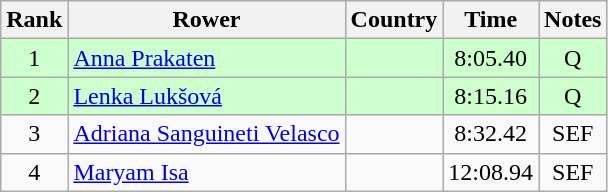<table class="wikitable" style="text-align:center">
<tr>
<th>Rank</th>
<th>Rower</th>
<th>Country</th>
<th>Time</th>
<th>Notes</th>
</tr>
<tr bgcolor=ccffcc>
<td>1</td>
<td align="left"><a href='#'>Anna Prakaten</a></td>
<td align="left"></td>
<td>8:05.40</td>
<td>Q</td>
</tr>
<tr bgcolor=ccffcc>
<td>2</td>
<td align="left"><a href='#'>Lenka Lukšová</a></td>
<td align="left"></td>
<td>8:15.16</td>
<td>Q</td>
</tr>
<tr>
<td>3</td>
<td align="left"><a href='#'>Adriana Sanguineti Velasco</a></td>
<td align="left"></td>
<td>8:32.42</td>
<td>SEF</td>
</tr>
<tr>
<td>4</td>
<td align="left"><a href='#'>Maryam Isa</a></td>
<td align="left"></td>
<td>12:08.94</td>
<td>SEF</td>
</tr>
</table>
